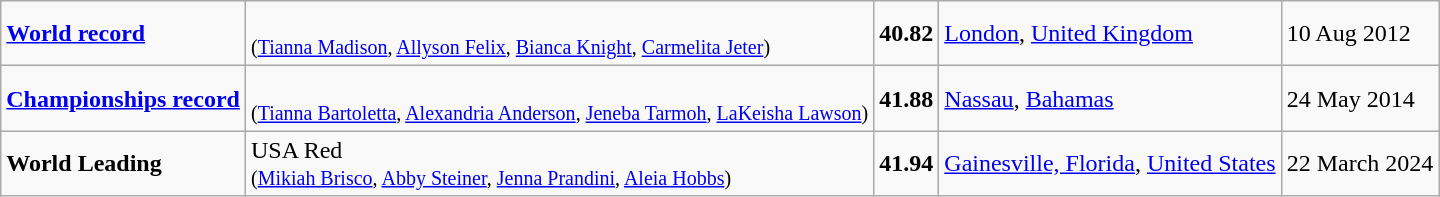<table class="wikitable">
<tr>
<td><strong><a href='#'>World record</a></strong></td>
<td><br><small>(<a href='#'>Tianna Madison</a>, <a href='#'>Allyson Felix</a>, <a href='#'>Bianca Knight</a>, <a href='#'>Carmelita Jeter</a>)</small></td>
<td><strong>40.82</strong></td>
<td> <a href='#'>London</a>, <a href='#'>United Kingdom</a></td>
<td>10 Aug 2012</td>
</tr>
<tr>
<td><strong><a href='#'>Championships record</a></strong></td>
<td><br><small>(<a href='#'>Tianna Bartoletta</a>, <a href='#'>Alexandria Anderson</a>, <a href='#'>Jeneba Tarmoh</a>, <a href='#'>LaKeisha Lawson</a>)</small></td>
<td><strong>41.88</strong></td>
<td> <a href='#'>Nassau</a>, <a href='#'>Bahamas</a></td>
<td>24 May 2014</td>
</tr>
<tr>
<td><strong>World Leading</strong></td>
<td> USA Red<br><small>(<a href='#'>Mikiah Brisco</a>, <a href='#'>Abby Steiner</a>, <a href='#'>Jenna Prandini</a>, <a href='#'>Aleia Hobbs</a>)</small></td>
<td><strong>41.94</strong></td>
<td> <a href='#'>Gainesville, Florida</a>, <a href='#'>United States</a></td>
<td>22 March 2024</td>
</tr>
</table>
